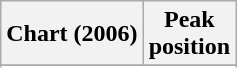<table class="wikitable sortable plainrowheaders" style="text-align:center">
<tr>
<th scope="col">Chart (2006)</th>
<th scope="col">Peak<br> position</th>
</tr>
<tr>
</tr>
<tr>
</tr>
<tr>
</tr>
</table>
